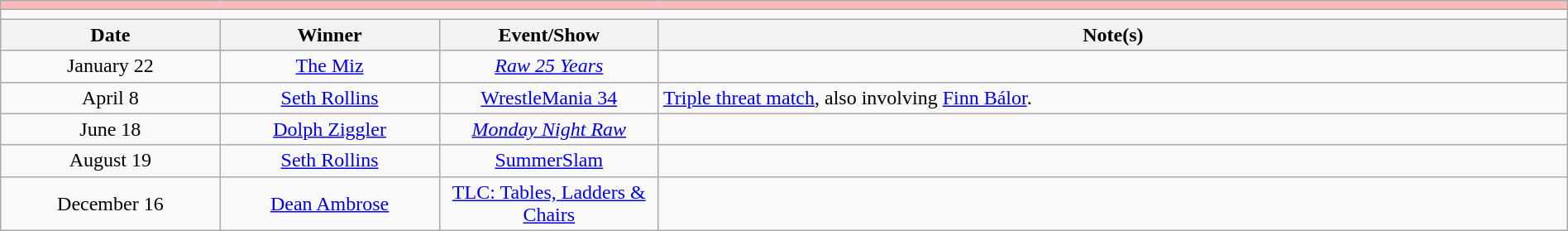<table class="wikitable" style="text-align:center; width:100%;">
<tr style="background:#FBB;">
<td colspan="5"></td>
</tr>
<tr>
<td colspan="5"><strong></strong></td>
</tr>
<tr>
<th width=14%>Date</th>
<th width=14%>Winner</th>
<th width=14%>Event/Show</th>
<th width=58%>Note(s)</th>
</tr>
<tr>
<td>January 22</td>
<td><a href='#'>The Miz</a></td>
<td><em><a href='#'>Raw 25 Years</a></em></td>
<td></td>
</tr>
<tr>
<td>April 8</td>
<td><a href='#'>Seth Rollins</a></td>
<td><a href='#'>WrestleMania 34</a></td>
<td align=left><a href='#'>Triple threat match</a>, also involving <a href='#'>Finn Bálor</a>.</td>
</tr>
<tr>
<td>June 18</td>
<td><a href='#'>Dolph Ziggler</a></td>
<td><em><a href='#'>Monday Night Raw</a></em></td>
<td></td>
</tr>
<tr>
<td>August 19</td>
<td><a href='#'>Seth Rollins</a></td>
<td><a href='#'>SummerSlam</a></td>
<td></td>
</tr>
<tr>
<td>December 16</td>
<td><a href='#'>Dean Ambrose</a></td>
<td><a href='#'>TLC: Tables, Ladders & Chairs</a></td>
<td></td>
</tr>
</table>
